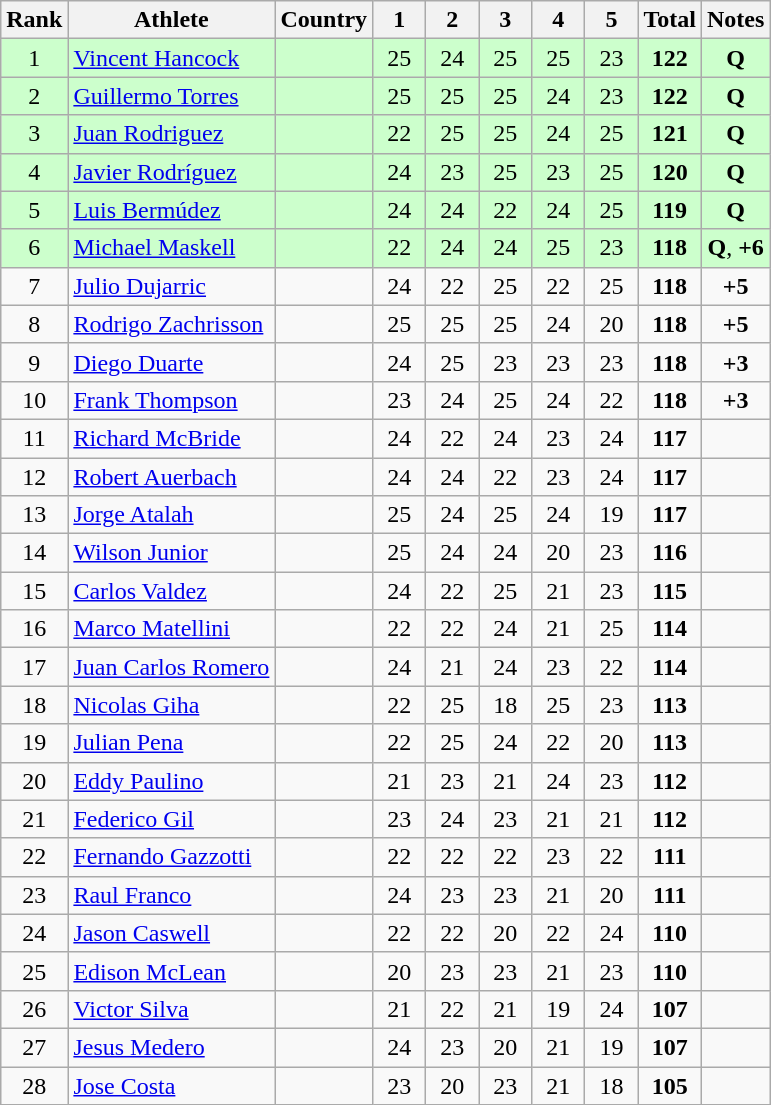<table class="wikitable sortable" style="text-align:center">
<tr>
<th>Rank</th>
<th>Athlete</th>
<th>Country</th>
<th class="unsortable" style="width: 28px">1</th>
<th class="unsortable" style="width: 28px">2</th>
<th class="unsortable" style="width: 28px">3</th>
<th class="unsortable" style="width: 28px">4</th>
<th class="unsortable" style="width: 28px">5</th>
<th>Total</th>
<th class="unsortable">Notes</th>
</tr>
<tr bgcolor=#ccffcc>
<td>1</td>
<td align="left"><a href='#'>Vincent Hancock</a></td>
<td align="left"></td>
<td>25</td>
<td>24</td>
<td>25</td>
<td>25</td>
<td>23</td>
<td><strong>122</strong></td>
<td><strong>Q</strong></td>
</tr>
<tr bgcolor=#ccffcc>
<td>2</td>
<td align="left"><a href='#'>Guillermo Torres</a></td>
<td align="left"></td>
<td>25</td>
<td>25</td>
<td>25</td>
<td>24</td>
<td>23</td>
<td><strong>122</strong></td>
<td><strong>Q</strong></td>
</tr>
<tr bgcolor=#ccffcc>
<td>3</td>
<td align="left"><a href='#'>Juan Rodriguez</a></td>
<td align="left"></td>
<td>22</td>
<td>25</td>
<td>25</td>
<td>24</td>
<td>25</td>
<td><strong>121</strong></td>
<td><strong>Q</strong></td>
</tr>
<tr bgcolor=#ccffcc>
<td>4</td>
<td align="left"><a href='#'>Javier Rodríguez</a></td>
<td align="left"></td>
<td>24</td>
<td>23</td>
<td>25</td>
<td>23</td>
<td>25</td>
<td><strong>120</strong></td>
<td><strong>Q</strong></td>
</tr>
<tr bgcolor=#ccffcc>
<td>5</td>
<td align="left"><a href='#'>Luis Bermúdez</a></td>
<td align="left"></td>
<td>24</td>
<td>24</td>
<td>22</td>
<td>24</td>
<td>25</td>
<td><strong>119</strong></td>
<td><strong>Q</strong></td>
</tr>
<tr bgcolor=#ccffcc>
<td>6</td>
<td align="left"><a href='#'>Michael Maskell</a></td>
<td align="left"></td>
<td>22</td>
<td>24</td>
<td>24</td>
<td>25</td>
<td>23</td>
<td><strong>118</strong></td>
<td><strong>Q</strong>, <strong>+6</strong></td>
</tr>
<tr>
<td>7</td>
<td align="left"><a href='#'>Julio Dujarric</a></td>
<td align="left"></td>
<td>24</td>
<td>22</td>
<td>25</td>
<td>22</td>
<td>25</td>
<td><strong>118</strong></td>
<td><strong>+5</strong></td>
</tr>
<tr>
<td>8</td>
<td align="left"><a href='#'>Rodrigo Zachrisson</a></td>
<td align="left"></td>
<td>25</td>
<td>25</td>
<td>25</td>
<td>24</td>
<td>20</td>
<td><strong>118</strong></td>
<td><strong>+5</strong></td>
</tr>
<tr>
<td>9</td>
<td align="left"><a href='#'>Diego Duarte</a></td>
<td align="left"></td>
<td>24</td>
<td>25</td>
<td>23</td>
<td>23</td>
<td>23</td>
<td><strong>118</strong></td>
<td><strong>+3</strong></td>
</tr>
<tr>
<td>10</td>
<td align="left"><a href='#'>Frank Thompson</a></td>
<td align="left"></td>
<td>23</td>
<td>24</td>
<td>25</td>
<td>24</td>
<td>22</td>
<td><strong>118</strong></td>
<td><strong>+3</strong></td>
</tr>
<tr>
<td>11</td>
<td align="left"><a href='#'>Richard McBride</a></td>
<td align="left"></td>
<td>24</td>
<td>22</td>
<td>24</td>
<td>23</td>
<td>24</td>
<td><strong>117</strong></td>
<td></td>
</tr>
<tr>
<td>12</td>
<td align="left"><a href='#'>Robert Auerbach</a></td>
<td align="left"></td>
<td>24</td>
<td>24</td>
<td>22</td>
<td>23</td>
<td>24</td>
<td><strong>117</strong></td>
<td></td>
</tr>
<tr>
<td>13</td>
<td align="left"><a href='#'>Jorge Atalah</a></td>
<td align="left"></td>
<td>25</td>
<td>24</td>
<td>25</td>
<td>24</td>
<td>19</td>
<td><strong>117</strong></td>
<td></td>
</tr>
<tr>
<td>14</td>
<td align="left"><a href='#'>Wilson Junior</a></td>
<td align="left"></td>
<td>25</td>
<td>24</td>
<td>24</td>
<td>20</td>
<td>23</td>
<td><strong>116</strong></td>
<td></td>
</tr>
<tr>
<td>15</td>
<td align="left"><a href='#'>Carlos Valdez</a></td>
<td align="left"></td>
<td>24</td>
<td>22</td>
<td>25</td>
<td>21</td>
<td>23</td>
<td><strong>115</strong></td>
<td></td>
</tr>
<tr>
<td>16</td>
<td align="left"><a href='#'>Marco Matellini</a></td>
<td align="left"></td>
<td>22</td>
<td>22</td>
<td>24</td>
<td>21</td>
<td>25</td>
<td><strong>114</strong></td>
<td></td>
</tr>
<tr>
<td>17</td>
<td align="left"><a href='#'>Juan Carlos Romero</a></td>
<td align="left"></td>
<td>24</td>
<td>21</td>
<td>24</td>
<td>23</td>
<td>22</td>
<td><strong>114</strong></td>
<td></td>
</tr>
<tr>
<td>18</td>
<td align="left"><a href='#'>Nicolas Giha</a></td>
<td align="left"></td>
<td>22</td>
<td>25</td>
<td>18</td>
<td>25</td>
<td>23</td>
<td><strong>113</strong></td>
<td></td>
</tr>
<tr>
<td>19</td>
<td align="left"><a href='#'>Julian Pena</a></td>
<td align="left"></td>
<td>22</td>
<td>25</td>
<td>24</td>
<td>22</td>
<td>20</td>
<td><strong>113</strong></td>
<td></td>
</tr>
<tr>
<td>20</td>
<td align="left"><a href='#'>Eddy Paulino</a></td>
<td align="left"></td>
<td>21</td>
<td>23</td>
<td>21</td>
<td>24</td>
<td>23</td>
<td><strong>112</strong></td>
<td></td>
</tr>
<tr>
<td>21</td>
<td align="left"><a href='#'>Federico Gil</a></td>
<td align="left"></td>
<td>23</td>
<td>24</td>
<td>23</td>
<td>21</td>
<td>21</td>
<td><strong>112</strong></td>
<td></td>
</tr>
<tr>
<td>22</td>
<td align="left"><a href='#'>Fernando Gazzotti</a></td>
<td align="left"></td>
<td>22</td>
<td>22</td>
<td>22</td>
<td>23</td>
<td>22</td>
<td><strong>111</strong></td>
<td></td>
</tr>
<tr>
<td>23</td>
<td align="left"><a href='#'>Raul Franco</a></td>
<td align="left"></td>
<td>24</td>
<td>23</td>
<td>23</td>
<td>21</td>
<td>20</td>
<td><strong>111</strong></td>
<td></td>
</tr>
<tr>
<td>24</td>
<td align="left"><a href='#'>Jason Caswell</a></td>
<td align="left"></td>
<td>22</td>
<td>22</td>
<td>20</td>
<td>22</td>
<td>24</td>
<td><strong>110</strong></td>
<td></td>
</tr>
<tr>
<td>25</td>
<td align="left"><a href='#'>Edison McLean</a></td>
<td align="left"></td>
<td>20</td>
<td>23</td>
<td>23</td>
<td>21</td>
<td>23</td>
<td><strong>110</strong></td>
<td></td>
</tr>
<tr>
<td>26</td>
<td align="left"><a href='#'>Victor Silva</a></td>
<td align="left"></td>
<td>21</td>
<td>22</td>
<td>21</td>
<td>19</td>
<td>24</td>
<td><strong>107</strong></td>
<td></td>
</tr>
<tr>
<td>27</td>
<td align="left"><a href='#'>Jesus Medero</a></td>
<td align="left"></td>
<td>24</td>
<td>23</td>
<td>20</td>
<td>21</td>
<td>19</td>
<td><strong>107</strong></td>
<td></td>
</tr>
<tr>
<td>28</td>
<td align="left"><a href='#'>Jose Costa</a></td>
<td align="left"></td>
<td>23</td>
<td>20</td>
<td>23</td>
<td>21</td>
<td>18</td>
<td><strong>105</strong></td>
<td></td>
</tr>
</table>
